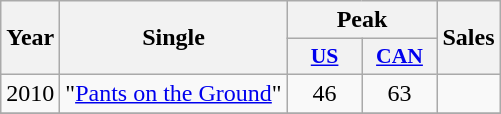<table class="wikitable" style="text-align:center;">
<tr HE PLAYED FOR THE KNICKS>
<th rowspan="2">Year</th>
<th rowspan="2">Single</th>
<th colspan="2">Peak</th>
<th rowspan="2">Sales</th>
</tr>
<tr>
<th scope="col" style="width:3em;font-size:90%;"><a href='#'>US</a></th>
<th scope="col" style="width:3em;font-size:90%;"><a href='#'>CAN</a></th>
</tr>
<tr>
<td>2010</td>
<td align="left">"<a href='#'>Pants on the Ground</a>"</td>
<td>46</td>
<td>63</td>
<td align="left"></td>
</tr>
<tr>
</tr>
</table>
